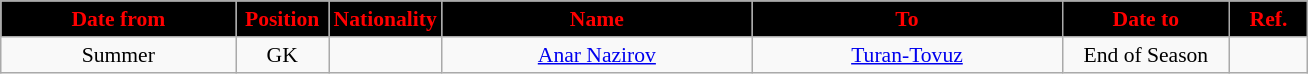<table class="wikitable" style="text-align:center; font-size:90%">
<tr>
<th style="background:#000000; color:#FF0000; width:150px;">Date from</th>
<th style="background:#000000; color:#FF0000; width:55px;">Position</th>
<th style="background:#000000; color:#FF0000; width:55px;">Nationality</th>
<th style="background:#000000; color:#FF0000; width:200px;">Name</th>
<th style="background:#000000; color:#FF0000; width:200px;">To</th>
<th style="background:#000000; color:#FF0000; width:105px;">Date to</th>
<th style="background:#000000; color:#FF0000; width:45px;">Ref.</th>
</tr>
<tr>
<td>Summer</td>
<td>GK</td>
<td></td>
<td><a href='#'>Anar Nazirov</a></td>
<td><a href='#'>Turan-Tovuz</a></td>
<td>End of Season</td>
<td></td>
</tr>
</table>
